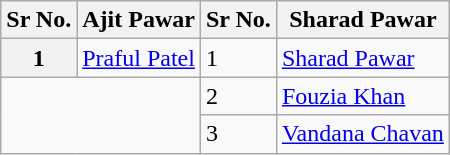<table class="wikitable">
<tr>
<th>Sr No.</th>
<th>Ajit Pawar</th>
<th>Sr No.</th>
<th>Sharad Pawar</th>
</tr>
<tr>
<th>1</th>
<td><a href='#'>Praful Patel</a></td>
<td>1</td>
<td><a href='#'>Sharad Pawar</a></td>
</tr>
<tr>
<td colspan="2" rowspan="2"></td>
<td>2</td>
<td><a href='#'>Fouzia Khan</a></td>
</tr>
<tr>
<td>3</td>
<td><a href='#'>Vandana Chavan</a></td>
</tr>
</table>
